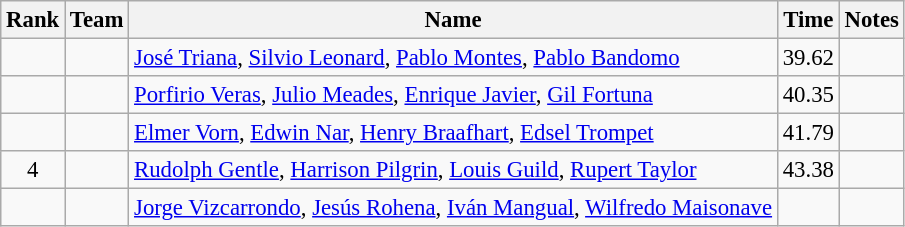<table class="wikitable sortable" style="text-align:center;font-size:95%">
<tr>
<th>Rank</th>
<th>Team</th>
<th>Name</th>
<th>Time</th>
<th>Notes</th>
</tr>
<tr>
<td></td>
<td align=left></td>
<td align=left><a href='#'>José Triana</a>, <a href='#'>Silvio Leonard</a>, <a href='#'>Pablo Montes</a>, <a href='#'>Pablo Bandomo</a></td>
<td>39.62</td>
<td></td>
</tr>
<tr>
<td></td>
<td align=left></td>
<td align=left><a href='#'>Porfirio Veras</a>, <a href='#'>Julio Meades</a>, <a href='#'>Enrique Javier</a>, <a href='#'>Gil Fortuna</a></td>
<td>40.35</td>
<td></td>
</tr>
<tr>
<td></td>
<td align=left></td>
<td align=left><a href='#'>Elmer Vorn</a>, <a href='#'>Edwin Nar</a>, <a href='#'>Henry Braafhart</a>, <a href='#'>Edsel Trompet</a></td>
<td>41.79</td>
<td></td>
</tr>
<tr>
<td>4</td>
<td align=left></td>
<td align=left><a href='#'>Rudolph Gentle</a>, <a href='#'>Harrison Pilgrin</a>, <a href='#'>Louis Guild</a>, <a href='#'>Rupert Taylor</a></td>
<td>43.38</td>
<td></td>
</tr>
<tr>
<td></td>
<td align=left></td>
<td align=left><a href='#'>Jorge Vizcarrondo</a>, <a href='#'>Jesús Rohena</a>, <a href='#'>Iván Mangual</a>, <a href='#'>Wilfredo Maisonave</a></td>
<td></td>
<td></td>
</tr>
</table>
